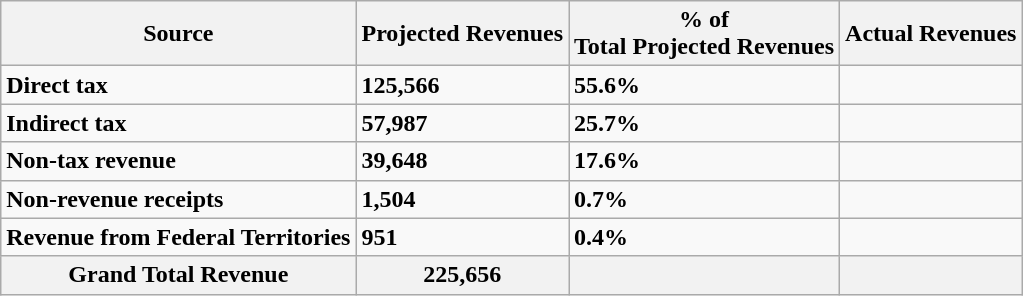<table class="wikitable">
<tr>
<th>Source</th>
<th>Projected Revenues</th>
<th>% of <br>Total Projected Revenues</th>
<th>Actual Revenues</th>
</tr>
<tr>
<td><strong>Direct tax</strong><br></td>
<td valign=top><strong>125,566</strong><br></td>
<td valign=top><strong>55.6%</strong><br></td>
<td></td>
</tr>
<tr>
<td valign=top><strong>Indirect tax</strong><br></td>
<td valign=top><strong>57,987</strong><br></td>
<td valign=top><strong>25.7%</strong><br></td>
<td></td>
</tr>
<tr>
<td><strong>Non-tax revenue</strong><br></td>
<td><strong>39,648</strong><br></td>
<td valign=top><strong>17.6%</strong><br></td>
<td></td>
</tr>
<tr>
<td><strong>Non-revenue receipts</strong></td>
<td><strong>1,504</strong></td>
<td><strong>0.7%</strong></td>
<td></td>
</tr>
<tr>
<td><strong>Revenue from Federal Territories</strong></td>
<td><strong>951</strong></td>
<td><strong>0.4%</strong></td>
<td></td>
</tr>
<tr>
<th align=right>Grand Total Revenue</th>
<th>225,656</th>
<th></th>
<th></th>
</tr>
</table>
